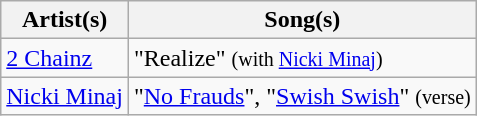<table class="wikitable">
<tr>
<th>Artist(s)</th>
<th>Song(s)</th>
</tr>
<tr>
<td><a href='#'>2 Chainz</a></td>
<td>"Realize" <small>(with <a href='#'>Nicki Minaj</a>)</small></td>
</tr>
<tr>
<td><a href='#'>Nicki Minaj</a></td>
<td>"<a href='#'>No Frauds</a>", "<a href='#'>Swish Swish</a>" <small>(verse)</small></td>
</tr>
</table>
